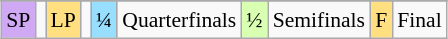<table class="wikitable" style="margin:0.5em auto; font-size:90%; line-height:1.25em;" width=10%;>
<tr>
</tr>
<tr>
<td style="background-color:#D0A9F5;text-align:center;">SP</td>
<td></td>
<td style="background-color:#FFDF80;text-align:center;">LP</td>
<td></td>
<td style="background-color:#97DEFF;text-align:center;">¼</td>
<td>Quarterfinals</td>
<td style="background-color:#D9FFB2;text-align:center;">½</td>
<td>Semifinals</td>
<td style="background-color:#FFDF80;text-align:center;">F</td>
<td>Final</td>
</tr>
</table>
